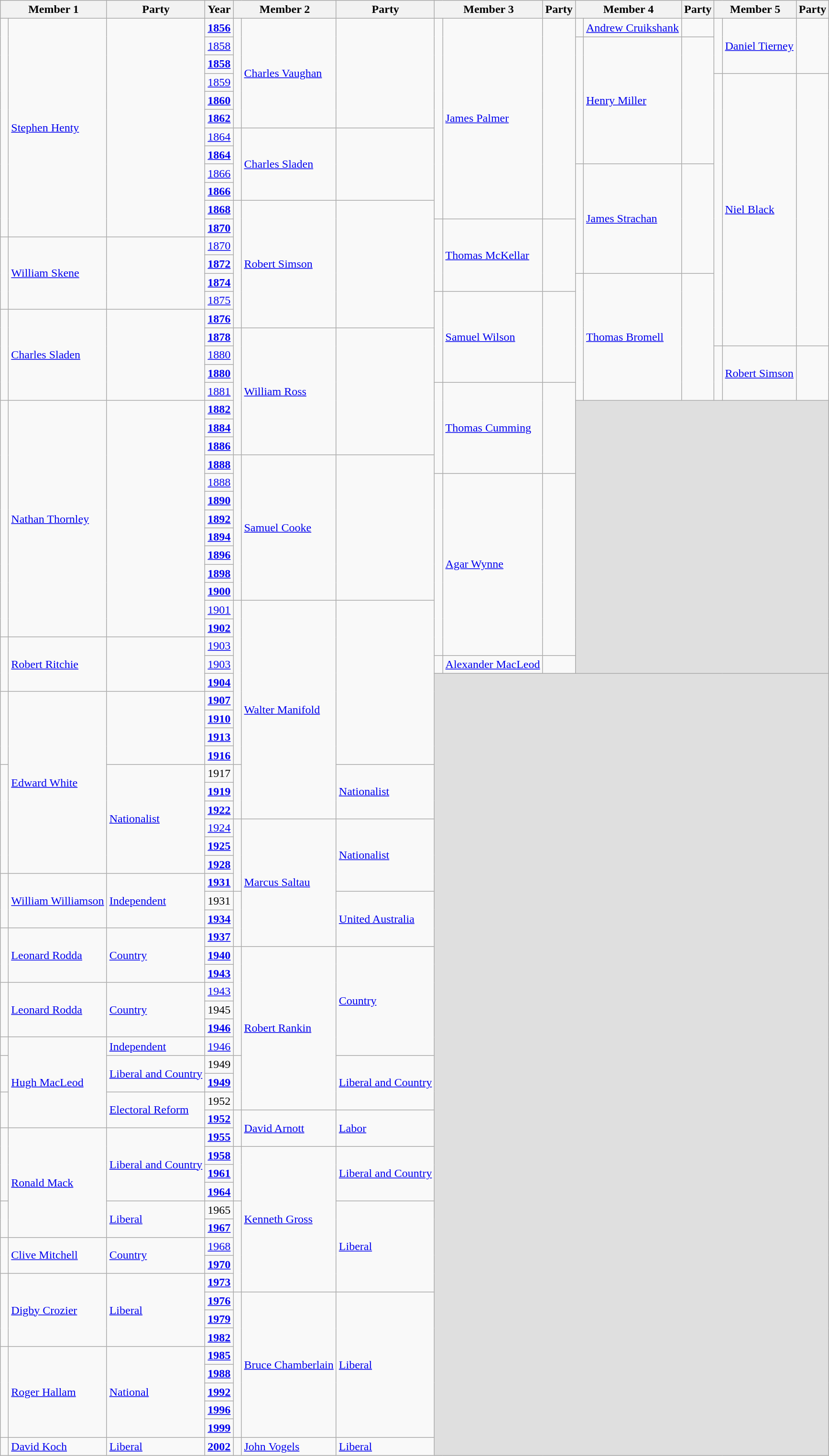<table class="wikitable">
<tr>
<th colspan=2>Member 1</th>
<th>Party</th>
<th>Year</th>
<th colspan=2>Member 2</th>
<th>Party</th>
<th colspan=2>Member 3</th>
<th>Party</th>
<th colspan=2>Member 4</th>
<th>Party</th>
<th colspan=2>Member 5</th>
<th>Party</th>
</tr>
<tr>
<td rowspan=12 > </td>
<td rowspan=12><a href='#'>Stephen Henty</a></td>
<td rowspan=12> </td>
<td><strong><a href='#'>1856</a></strong></td>
<td rowspan=6 > </td>
<td rowspan=6><a href='#'>Charles Vaughan</a></td>
<td rowspan=6> </td>
<td rowspan=11 > </td>
<td rowspan=11><a href='#'>James Palmer</a></td>
<td rowspan=11> </td>
<td> </td>
<td><a href='#'>Andrew Cruikshank</a></td>
<td> </td>
<td rowspan=3 > </td>
<td rowspan=3><a href='#'>Daniel Tierney</a></td>
<td rowspan=3> </td>
</tr>
<tr>
<td><a href='#'>1858</a></td>
<td rowspan=7 > </td>
<td rowspan=7><a href='#'>Henry Miller</a></td>
<td rowspan=7> </td>
</tr>
<tr>
<td><strong><a href='#'>1858</a></strong></td>
</tr>
<tr>
<td><a href='#'>1859</a></td>
<td rowspan=15 > </td>
<td rowspan=15><a href='#'>Niel Black</a></td>
<td rowspan=15> </td>
</tr>
<tr>
<td><strong><a href='#'>1860</a></strong></td>
</tr>
<tr>
<td><strong><a href='#'>1862</a></strong></td>
</tr>
<tr>
<td><a href='#'>1864</a></td>
<td rowspan=4 > </td>
<td rowspan=4><a href='#'>Charles Sladen</a></td>
<td rowspan=4> </td>
</tr>
<tr>
<td><strong><a href='#'>1864</a></strong></td>
</tr>
<tr>
<td><a href='#'>1866</a></td>
<td rowspan=6 > </td>
<td rowspan=6><a href='#'>James Strachan</a></td>
<td rowspan=6> </td>
</tr>
<tr>
<td><strong><a href='#'>1866</a></strong></td>
</tr>
<tr>
<td><strong><a href='#'>1868</a></strong></td>
<td rowspan=7 > </td>
<td rowspan=7><a href='#'>Robert Simson</a></td>
<td rowspan=7> </td>
</tr>
<tr>
<td><strong><a href='#'>1870</a></strong></td>
<td rowspan=4 > </td>
<td rowspan=4><a href='#'>Thomas McKellar</a></td>
<td rowspan=4> </td>
</tr>
<tr>
<td rowspan=4 > </td>
<td rowspan=4><a href='#'>William Skene</a></td>
<td rowspan=4> </td>
<td><a href='#'>1870</a></td>
</tr>
<tr>
<td><strong><a href='#'>1872</a></strong></td>
</tr>
<tr>
<td><strong><a href='#'>1874</a></strong></td>
<td rowspan=7 > </td>
<td rowspan=7><a href='#'>Thomas Bromell</a></td>
<td rowspan=7> </td>
</tr>
<tr>
<td><a href='#'>1875</a></td>
<td rowspan=5 > </td>
<td rowspan=5><a href='#'>Samuel Wilson</a></td>
<td rowspan=5> </td>
</tr>
<tr>
<td rowspan=5 > </td>
<td rowspan=5><a href='#'>Charles Sladen</a></td>
<td rowspan=5> </td>
<td><strong><a href='#'>1876</a></strong></td>
</tr>
<tr>
<td><strong><a href='#'>1878</a></strong></td>
<td rowspan=7 > </td>
<td rowspan=7><a href='#'>William Ross</a></td>
<td rowspan=7> </td>
</tr>
<tr>
<td><a href='#'>1880</a></td>
<td rowspan=3 > </td>
<td rowspan=3><a href='#'>Robert Simson</a></td>
<td rowspan=3> </td>
</tr>
<tr>
<td><strong><a href='#'>1880</a></strong></td>
</tr>
<tr>
<td><a href='#'>1881</a></td>
<td rowspan=5 > </td>
<td rowspan=5><a href='#'>Thomas Cumming</a></td>
<td rowspan=5> </td>
</tr>
<tr>
<td rowspan=13 > </td>
<td rowspan=13><a href='#'>Nathan Thornley</a></td>
<td rowspan=13> </td>
<td><strong><a href='#'>1882</a></strong></td>
<td rowspan=15 colspan=6 bgcolor=#DFDFDF> </td>
</tr>
<tr>
<td><strong><a href='#'>1884</a></strong></td>
</tr>
<tr>
<td><strong><a href='#'>1886</a></strong></td>
</tr>
<tr>
<td><strong><a href='#'>1888</a></strong></td>
<td rowspan=8 > </td>
<td rowspan=8><a href='#'>Samuel Cooke</a></td>
<td rowspan=8> </td>
</tr>
<tr>
<td><a href='#'>1888</a></td>
<td rowspan=10 > </td>
<td rowspan=10><a href='#'>Agar Wynne</a></td>
<td rowspan=10> </td>
</tr>
<tr>
<td><strong><a href='#'>1890</a></strong></td>
</tr>
<tr>
<td><strong><a href='#'>1892</a></strong></td>
</tr>
<tr>
<td><strong><a href='#'>1894</a></strong></td>
</tr>
<tr>
<td><strong><a href='#'>1896</a></strong></td>
</tr>
<tr>
<td><strong><a href='#'>1898</a></strong></td>
</tr>
<tr>
<td><strong><a href='#'>1900</a></strong></td>
</tr>
<tr>
<td><a href='#'>1901</a></td>
<td rowspan=9 > </td>
<td rowspan=12><a href='#'>Walter Manifold</a></td>
<td rowspan=9> </td>
</tr>
<tr>
<td><strong><a href='#'>1902</a></strong></td>
</tr>
<tr>
<td rowspan=3 > </td>
<td rowspan=3><a href='#'>Robert Ritchie</a></td>
<td rowspan=3> </td>
<td><a href='#'>1903</a></td>
</tr>
<tr>
<td><a href='#'>1903</a></td>
<td> </td>
<td><a href='#'>Alexander MacLeod</a></td>
<td> </td>
</tr>
<tr>
<td><strong><a href='#'>1904</a></strong></td>
<td rowspan=43 colspan=9 bgcolor=#DFDFDF> </td>
</tr>
<tr>
<td rowspan=4 > </td>
<td rowspan=10><a href='#'>Edward White</a></td>
<td rowspan=4> </td>
<td><strong><a href='#'>1907</a></strong></td>
</tr>
<tr>
<td><strong><a href='#'>1910</a></strong></td>
</tr>
<tr>
<td><strong><a href='#'>1913</a></strong></td>
</tr>
<tr>
<td><strong><a href='#'>1916</a></strong></td>
</tr>
<tr>
<td rowspan=6 > </td>
<td rowspan=6><a href='#'>Nationalist</a></td>
<td>1917</td>
<td rowspan=3 > </td>
<td rowspan=3><a href='#'>Nationalist</a></td>
</tr>
<tr>
<td><strong><a href='#'>1919</a></strong></td>
</tr>
<tr>
<td><strong><a href='#'>1922</a></strong></td>
</tr>
<tr>
<td><a href='#'>1924</a></td>
<td rowspan=4 > </td>
<td rowspan=7><a href='#'>Marcus Saltau</a></td>
<td rowspan=4><a href='#'>Nationalist</a></td>
</tr>
<tr>
<td><strong><a href='#'>1925</a></strong></td>
</tr>
<tr>
<td><strong><a href='#'>1928</a></strong></td>
</tr>
<tr>
<td rowspan=3 > </td>
<td rowspan=3><a href='#'>William Williamson</a></td>
<td rowspan=3><a href='#'>Independent</a></td>
<td><strong><a href='#'>1931</a></strong></td>
</tr>
<tr>
<td>1931</td>
<td rowspan=3 > </td>
<td rowspan=3><a href='#'>United Australia</a></td>
</tr>
<tr>
<td><strong><a href='#'>1934</a></strong></td>
</tr>
<tr>
<td rowspan=3 > </td>
<td rowspan=3><a href='#'>Leonard Rodda</a></td>
<td rowspan=3><a href='#'>Country</a></td>
<td><strong><a href='#'>1937</a></strong></td>
</tr>
<tr>
<td><strong><a href='#'>1940</a></strong></td>
<td rowspan=6 > </td>
<td rowspan=9><a href='#'>Robert Rankin</a></td>
<td rowspan=6><a href='#'>Country</a></td>
</tr>
<tr>
<td><strong><a href='#'>1943</a></strong></td>
</tr>
<tr>
<td rowspan=3 > </td>
<td rowspan=3><a href='#'>Leonard Rodda</a></td>
<td rowspan=3><a href='#'>Country</a></td>
<td><a href='#'>1943</a></td>
</tr>
<tr>
<td>1945</td>
</tr>
<tr>
<td><strong><a href='#'>1946</a></strong></td>
</tr>
<tr>
<td> </td>
<td rowspan=5><a href='#'>Hugh MacLeod</a></td>
<td><a href='#'>Independent</a></td>
<td><a href='#'>1946</a></td>
</tr>
<tr>
<td rowspan=2 > </td>
<td rowspan=2><a href='#'>Liberal and Country</a></td>
<td>1949</td>
<td rowspan=3 > </td>
<td rowspan=3><a href='#'>Liberal and Country</a></td>
</tr>
<tr>
<td><strong><a href='#'>1949</a></strong></td>
</tr>
<tr>
<td rowspan=2 > </td>
<td rowspan=2><a href='#'>Electoral Reform</a></td>
<td>1952</td>
</tr>
<tr>
<td><strong><a href='#'>1952</a></strong></td>
<td rowspan=2 > </td>
<td rowspan=2><a href='#'>David Arnott</a></td>
<td rowspan=2><a href='#'>Labor</a></td>
</tr>
<tr>
<td rowspan=4 > </td>
<td rowspan=6><a href='#'>Ronald Mack</a></td>
<td rowspan=4><a href='#'>Liberal and Country</a></td>
<td><strong><a href='#'>1955</a></strong></td>
</tr>
<tr>
<td><strong><a href='#'>1958</a></strong></td>
<td rowspan=3 > </td>
<td rowspan=8><a href='#'>Kenneth Gross</a></td>
<td rowspan=3><a href='#'>Liberal and Country</a></td>
</tr>
<tr>
<td><strong><a href='#'>1961</a></strong></td>
</tr>
<tr>
<td><strong><a href='#'>1964</a></strong></td>
</tr>
<tr>
<td rowspan=2 > </td>
<td rowspan=2><a href='#'>Liberal</a></td>
<td>1965</td>
<td rowspan=5 > </td>
<td rowspan=5><a href='#'>Liberal</a></td>
</tr>
<tr>
<td><strong><a href='#'>1967</a></strong></td>
</tr>
<tr>
<td rowspan=2 > </td>
<td rowspan=2><a href='#'>Clive Mitchell</a></td>
<td rowspan=2><a href='#'>Country</a></td>
<td><a href='#'>1968</a></td>
</tr>
<tr>
<td><strong><a href='#'>1970</a></strong></td>
</tr>
<tr>
<td rowspan=4 > </td>
<td rowspan=4><a href='#'>Digby Crozier</a></td>
<td rowspan=4><a href='#'>Liberal</a></td>
<td><strong><a href='#'>1973</a></strong></td>
</tr>
<tr>
<td><strong><a href='#'>1976</a></strong></td>
<td rowspan=8 > </td>
<td rowspan=8><a href='#'>Bruce Chamberlain</a></td>
<td rowspan=8><a href='#'>Liberal</a></td>
</tr>
<tr>
<td><strong><a href='#'>1979</a></strong></td>
</tr>
<tr>
<td><strong><a href='#'>1982</a></strong></td>
</tr>
<tr>
<td rowspan=5 > </td>
<td rowspan=5><a href='#'>Roger Hallam</a></td>
<td rowspan=5><a href='#'>National</a></td>
<td><strong><a href='#'>1985</a></strong></td>
</tr>
<tr>
<td><strong><a href='#'>1988</a></strong></td>
</tr>
<tr>
<td><strong><a href='#'>1992</a></strong></td>
</tr>
<tr>
<td><strong><a href='#'>1996</a></strong></td>
</tr>
<tr>
<td><strong><a href='#'>1999</a></strong></td>
</tr>
<tr>
<td> </td>
<td><a href='#'>David Koch</a></td>
<td><a href='#'>Liberal</a></td>
<td><strong><a href='#'>2002</a></strong></td>
<td> </td>
<td><a href='#'>John Vogels</a></td>
<td><a href='#'>Liberal</a></td>
</tr>
</table>
